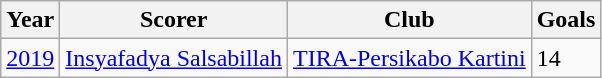<table class="wikitable">
<tr>
<th>Year</th>
<th>Scorer</th>
<th>Club</th>
<th>Goals</th>
</tr>
<tr>
<td><a href='#'>2019</a></td>
<td> <a href='#'>Insyafadya Salsabillah</a></td>
<td><a href='#'>TIRA-Persikabo Kartini</a></td>
<td style="align: center;">14</td>
</tr>
</table>
